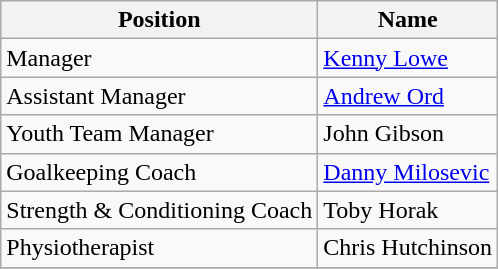<table class="wikitable">
<tr>
<th>Position</th>
<th>Name</th>
</tr>
<tr>
<td>Manager</td>
<td> <a href='#'>Kenny Lowe</a></td>
</tr>
<tr>
<td>Assistant Manager</td>
<td> <a href='#'>Andrew Ord</a></td>
</tr>
<tr>
<td>Youth Team Manager</td>
<td> John Gibson</td>
</tr>
<tr>
<td>Goalkeeping Coach</td>
<td> <a href='#'>Danny Milosevic</a></td>
</tr>
<tr>
<td>Strength & Conditioning Coach</td>
<td> Toby Horak</td>
</tr>
<tr>
<td>Physiotherapist</td>
<td> Chris Hutchinson</td>
</tr>
<tr>
</tr>
</table>
